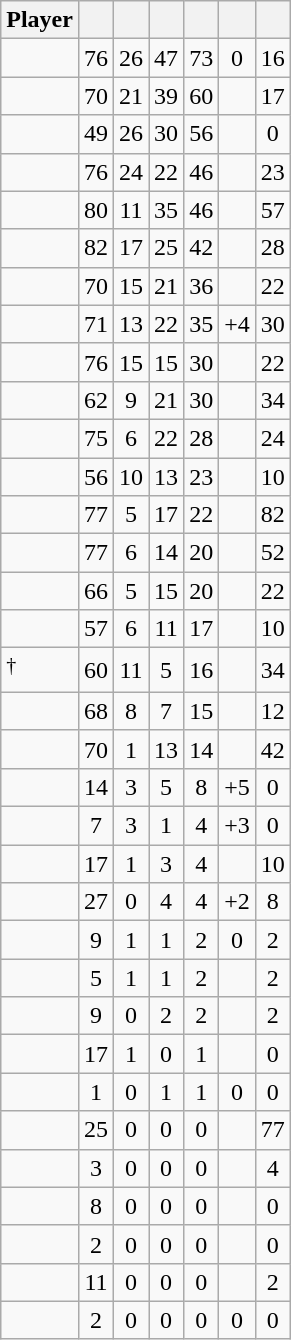<table class="wikitable sortable" style="text-align:center;">
<tr>
<th>Player</th>
<th></th>
<th></th>
<th></th>
<th></th>
<th data-sort-type="number"></th>
<th></th>
</tr>
<tr>
<td style="text-align:left;"></td>
<td>76</td>
<td>26</td>
<td>47</td>
<td>73</td>
<td>0</td>
<td>16</td>
</tr>
<tr>
<td style="text-align:left;"></td>
<td>70</td>
<td>21</td>
<td>39</td>
<td>60</td>
<td></td>
<td>17</td>
</tr>
<tr>
<td style="text-align:left;"></td>
<td>49</td>
<td>26</td>
<td>30</td>
<td>56</td>
<td></td>
<td>0</td>
</tr>
<tr>
<td style="text-align:left;"></td>
<td>76</td>
<td>24</td>
<td>22</td>
<td>46</td>
<td></td>
<td>23</td>
</tr>
<tr>
<td style="text-align:left;"></td>
<td>80</td>
<td>11</td>
<td>35</td>
<td>46</td>
<td></td>
<td>57</td>
</tr>
<tr>
<td style="text-align:left;"></td>
<td>82</td>
<td>17</td>
<td>25</td>
<td>42</td>
<td></td>
<td>28</td>
</tr>
<tr>
<td style="text-align:left;"></td>
<td>70</td>
<td>15</td>
<td>21</td>
<td>36</td>
<td></td>
<td>22</td>
</tr>
<tr>
<td style="text-align:left;"></td>
<td>71</td>
<td>13</td>
<td>22</td>
<td>35</td>
<td>+4</td>
<td>30</td>
</tr>
<tr>
<td style="text-align:left;"></td>
<td>76</td>
<td>15</td>
<td>15</td>
<td>30</td>
<td></td>
<td>22</td>
</tr>
<tr>
<td style="text-align:left;"></td>
<td>62</td>
<td>9</td>
<td>21</td>
<td>30</td>
<td></td>
<td>34</td>
</tr>
<tr>
<td style="text-align:left;"></td>
<td>75</td>
<td>6</td>
<td>22</td>
<td>28</td>
<td></td>
<td>24</td>
</tr>
<tr>
<td style="text-align:left;"></td>
<td>56</td>
<td>10</td>
<td>13</td>
<td>23</td>
<td></td>
<td>10</td>
</tr>
<tr>
<td style="text-align:left;"></td>
<td>77</td>
<td>5</td>
<td>17</td>
<td>22</td>
<td></td>
<td>82</td>
</tr>
<tr>
<td style="text-align:left;"></td>
<td>77</td>
<td>6</td>
<td>14</td>
<td>20</td>
<td></td>
<td>52</td>
</tr>
<tr>
<td style="text-align:left;"></td>
<td>66</td>
<td>5</td>
<td>15</td>
<td>20</td>
<td></td>
<td>22</td>
</tr>
<tr>
<td style="text-align:left;"></td>
<td>57</td>
<td>6</td>
<td>11</td>
<td>17</td>
<td></td>
<td>10</td>
</tr>
<tr>
<td style="text-align:left;"><sup>†</sup></td>
<td>60</td>
<td>11</td>
<td>5</td>
<td>16</td>
<td></td>
<td>34</td>
</tr>
<tr>
<td style="text-align:left;"></td>
<td>68</td>
<td>8</td>
<td>7</td>
<td>15</td>
<td></td>
<td>12</td>
</tr>
<tr>
<td style="text-align:left;"></td>
<td>70</td>
<td>1</td>
<td>13</td>
<td>14</td>
<td></td>
<td>42</td>
</tr>
<tr>
<td style="text-align:left;"></td>
<td>14</td>
<td>3</td>
<td>5</td>
<td>8</td>
<td>+5</td>
<td>0</td>
</tr>
<tr>
<td style="text-align:left;"></td>
<td>7</td>
<td>3</td>
<td>1</td>
<td>4</td>
<td>+3</td>
<td>0</td>
</tr>
<tr>
<td style="text-align:left;"></td>
<td>17</td>
<td>1</td>
<td>3</td>
<td>4</td>
<td></td>
<td>10</td>
</tr>
<tr>
<td style="text-align:left;"></td>
<td>27</td>
<td>0</td>
<td>4</td>
<td>4</td>
<td>+2</td>
<td>8</td>
</tr>
<tr>
<td style="text-align:left;"></td>
<td>9</td>
<td>1</td>
<td>1</td>
<td>2</td>
<td>0</td>
<td>2</td>
</tr>
<tr>
<td style="text-align:left;"></td>
<td>5</td>
<td>1</td>
<td>1</td>
<td>2</td>
<td></td>
<td>2</td>
</tr>
<tr>
<td style="text-align:left;"></td>
<td>9</td>
<td>0</td>
<td>2</td>
<td>2</td>
<td></td>
<td>2</td>
</tr>
<tr>
<td style="text-align:left;"></td>
<td>17</td>
<td>1</td>
<td>0</td>
<td>1</td>
<td></td>
<td>0</td>
</tr>
<tr>
<td style="text-align:left;"></td>
<td>1</td>
<td>0</td>
<td>1</td>
<td>1</td>
<td>0</td>
<td>0</td>
</tr>
<tr>
<td style="text-align:left;"></td>
<td>25</td>
<td>0</td>
<td>0</td>
<td>0</td>
<td></td>
<td>77</td>
</tr>
<tr>
<td style="text-align:left;"></td>
<td>3</td>
<td>0</td>
<td>0</td>
<td>0</td>
<td></td>
<td>4</td>
</tr>
<tr>
<td style="text-align:left;"></td>
<td>8</td>
<td>0</td>
<td>0</td>
<td>0</td>
<td></td>
<td>0</td>
</tr>
<tr>
<td style="text-align:left;"></td>
<td>2</td>
<td>0</td>
<td>0</td>
<td>0</td>
<td></td>
<td>0</td>
</tr>
<tr>
<td style="text-align:left;"></td>
<td>11</td>
<td>0</td>
<td>0</td>
<td>0</td>
<td></td>
<td>2</td>
</tr>
<tr>
<td style="text-align:left;"></td>
<td>2</td>
<td>0</td>
<td>0</td>
<td>0</td>
<td>0</td>
<td>0</td>
</tr>
</table>
